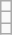<table class="wikitable">
<tr>
<td></td>
</tr>
<tr>
<td></td>
</tr>
<tr>
<td></td>
</tr>
</table>
